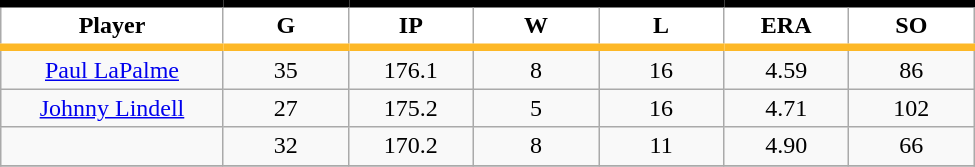<table class="wikitable sortable">
<tr>
<th style="background:#FFFFFF; border-top:#000000 5px solid; border-bottom:#FDB827 5px solid;" width="16%">Player</th>
<th style="background:#FFFFFF; border-top:#000000 5px solid; border-bottom:#FDB827 5px solid;" width="9%">G</th>
<th style="background:#FFFFFF; border-top:#000000 5px solid; border-bottom:#FDB827 5px solid;" width="9%">IP</th>
<th style="background:#FFFFFF; border-top:#000000 5px solid; border-bottom:#FDB827 5px solid;" width="9%">W</th>
<th style="background:#FFFFFF; border-top:#000000 5px solid; border-bottom:#FDB827 5px solid;" width="9%">L</th>
<th style="background:#FFFFFF; border-top:#000000 5px solid; border-bottom:#FDB827 5px solid;" width="9%">ERA</th>
<th style="background:#FFFFFF; border-top:#000000 5px solid; border-bottom:#FDB827 5px solid;" width="9%">SO</th>
</tr>
<tr align="center">
<td><a href='#'>Paul LaPalme</a></td>
<td>35</td>
<td>176.1</td>
<td>8</td>
<td>16</td>
<td>4.59</td>
<td>86</td>
</tr>
<tr align=center>
<td><a href='#'>Johnny Lindell</a></td>
<td>27</td>
<td>175.2</td>
<td>5</td>
<td>16</td>
<td>4.71</td>
<td>102</td>
</tr>
<tr align=center>
<td></td>
<td>32</td>
<td>170.2</td>
<td>8</td>
<td>11</td>
<td>4.90</td>
<td>66</td>
</tr>
<tr align="center">
</tr>
</table>
